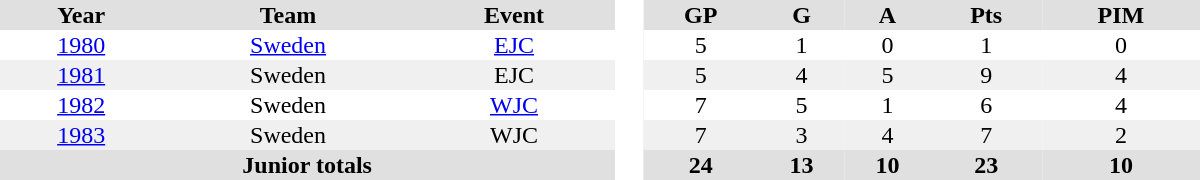<table border="0" cellpadding="1" cellspacing="0" style="text-align:center; width:50em">
<tr ALIGN="center" bgcolor="#e0e0e0">
<th>Year</th>
<th>Team</th>
<th>Event</th>
<th rowspan="99" bgcolor="#ffffff"> </th>
<th>GP</th>
<th>G</th>
<th>A</th>
<th>Pts</th>
<th>PIM</th>
</tr>
<tr>
<td><a href='#'>1980</a></td>
<td><a href='#'>Sweden</a></td>
<td><a href='#'>EJC</a></td>
<td>5</td>
<td>1</td>
<td>0</td>
<td>1</td>
<td>0</td>
</tr>
<tr bgcolor="#f0f0f0">
<td><a href='#'>1981</a></td>
<td>Sweden</td>
<td>EJC</td>
<td>5</td>
<td>4</td>
<td>5</td>
<td>9</td>
<td>4</td>
</tr>
<tr>
<td><a href='#'>1982</a></td>
<td>Sweden</td>
<td><a href='#'>WJC</a></td>
<td>7</td>
<td>5</td>
<td>1</td>
<td>6</td>
<td>4</td>
</tr>
<tr bgcolor="#f0f0f0">
<td><a href='#'>1983</a></td>
<td>Sweden</td>
<td>WJC</td>
<td>7</td>
<td>3</td>
<td>4</td>
<td>7</td>
<td>2</td>
</tr>
<tr bgcolor="#e0e0e0">
<th colspan=3>Junior totals</th>
<th>24</th>
<th>13</th>
<th>10</th>
<th>23</th>
<th>10</th>
</tr>
</table>
